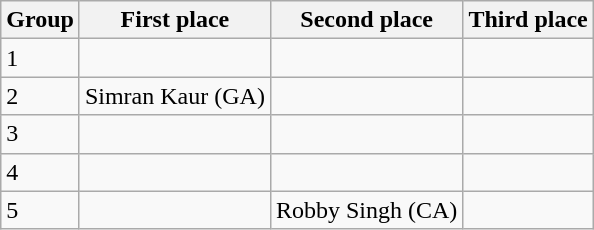<table class="wikitable">
<tr>
<th>Group</th>
<th>First place</th>
<th>Second place</th>
<th>Third place</th>
</tr>
<tr>
<td>1</td>
<td></td>
<td></td>
<td></td>
</tr>
<tr>
<td>2</td>
<td>Simran Kaur (GA)</td>
<td></td>
<td></td>
</tr>
<tr>
<td>3</td>
<td></td>
<td></td>
<td></td>
</tr>
<tr>
<td>4</td>
<td></td>
<td></td>
<td></td>
</tr>
<tr>
<td>5</td>
<td></td>
<td>Robby Singh (CA)</td>
<td></td>
</tr>
</table>
